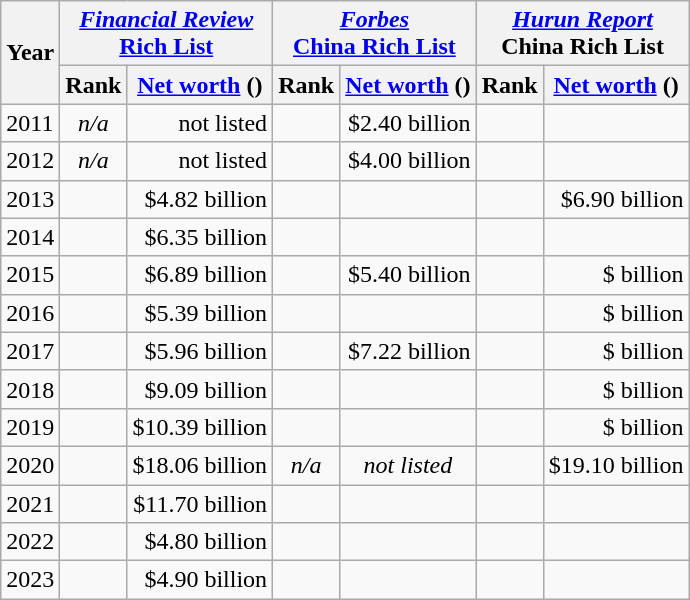<table class="wikitable sortable">
<tr>
<th rowspan=2>Year</th>
<th colspan=2><em><a href='#'>Financial Review</a></em><br><a href='#'>Rich List</a></th>
<th colspan=2><em><a href='#'>Forbes</a></em><br><a href='#'>China Rich List</a></th>
<th colspan=2><em><a href='#'>Hurun Report</a></em><br>China Rich List</th>
</tr>
<tr>
<th>Rank</th>
<th><a href='#'>Net worth</a> ()</th>
<th>Rank</th>
<th><a href='#'>Net worth</a> ()</th>
<th>Rank</th>
<th><a href='#'>Net worth</a> ()</th>
</tr>
<tr>
<td>2011</td>
<td align="center"><em>n/a</em></td>
<td align="right">not listed</td>
<td align="center"></td>
<td align="right">$2.40 billion </td>
<td align="center"></td>
<td align="right"></td>
</tr>
<tr>
<td>2012</td>
<td align="center"><em>n/a</em> </td>
<td align="right">not listed</td>
<td align="center"> </td>
<td align="right">$4.00 billion </td>
<td align="center"></td>
<td align="right"></td>
</tr>
<tr>
<td>2013</td>
<td align="center"> </td>
<td align="right">$4.82 billion </td>
<td align="center"> </td>
<td align="right"></td>
<td align="center"> </td>
<td align="right">$6.90 billion </td>
</tr>
<tr>
<td>2014</td>
<td align="center"> </td>
<td align="right">$6.35 billion </td>
<td align="center"></td>
<td align="right"></td>
<td align="center"></td>
<td align="right"></td>
</tr>
<tr>
<td>2015</td>
<td align="center"> </td>
<td align="right">$6.89 billion </td>
<td align="center"> </td>
<td align="right">$5.40 billion</td>
<td align="center"> </td>
<td align="right">$ billion </td>
</tr>
<tr>
<td>2016</td>
<td align="center"> </td>
<td align="right">$5.39 billion </td>
<td align="center"></td>
<td align="right"></td>
<td align="center"> </td>
<td align="right">$ billion </td>
</tr>
<tr>
<td>2017</td>
<td align="center"></td>
<td align="right">$5.96 billion </td>
<td align="center"></td>
<td align="right">$7.22 billion </td>
<td align="center"> </td>
<td align="right">$ billion </td>
</tr>
<tr>
<td>2018</td>
<td align="center"></td>
<td align="right">$9.09 billion </td>
<td align="center"></td>
<td align="right"></td>
<td align="center"> </td>
<td align="right">$ billion </td>
</tr>
<tr>
<td>2019</td>
<td align="center"></td>
<td align="right">$10.39 billion </td>
<td align="center"></td>
<td align="right"></td>
<td align="center"> </td>
<td align="right">$ billion </td>
</tr>
<tr>
<td>2020</td>
<td align="center"></td>
<td align="right">$18.06 billion </td>
<td align="center"><em>n/a</em></td>
<td align="center"><em>not listed</em></td>
<td align="center"></td>
<td align="right">$19.10 billion </td>
</tr>
<tr>
<td>2021</td>
<td align="center"></td>
<td align="right">$11.70 billion </td>
<td align="center"></td>
<td align="center"></td>
<td align="center"></td>
<td align="right"></td>
</tr>
<tr>
<td>2022</td>
<td align="center"></td>
<td align="right">$4.80 billion </td>
<td align="center"></td>
<td align="center"></td>
<td align="center"></td>
<td align="right"></td>
</tr>
<tr>
<td>2023</td>
<td align="center"></td>
<td align="right">$4.90 billion </td>
<td align="center"></td>
<td align="center"></td>
<td align="center"></td>
<td align="right"></td>
</tr>
</table>
